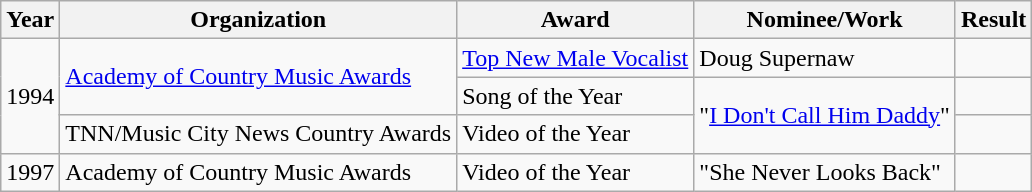<table class="wikitable">
<tr>
<th>Year</th>
<th>Organization</th>
<th>Award</th>
<th>Nominee/Work</th>
<th>Result</th>
</tr>
<tr>
<td rowspan=3>1994</td>
<td rowspan=2><a href='#'>Academy of Country Music Awards</a></td>
<td><a href='#'>Top New Male Vocalist</a></td>
<td>Doug Supernaw</td>
<td></td>
</tr>
<tr>
<td>Song of the Year</td>
<td rowspan=2>"<a href='#'>I Don't Call Him Daddy</a>"</td>
<td></td>
</tr>
<tr>
<td>TNN/Music City News Country Awards</td>
<td>Video of the Year</td>
<td></td>
</tr>
<tr>
<td>1997</td>
<td>Academy of Country Music Awards</td>
<td>Video of the Year</td>
<td>"She Never Looks Back"</td>
<td></td>
</tr>
</table>
